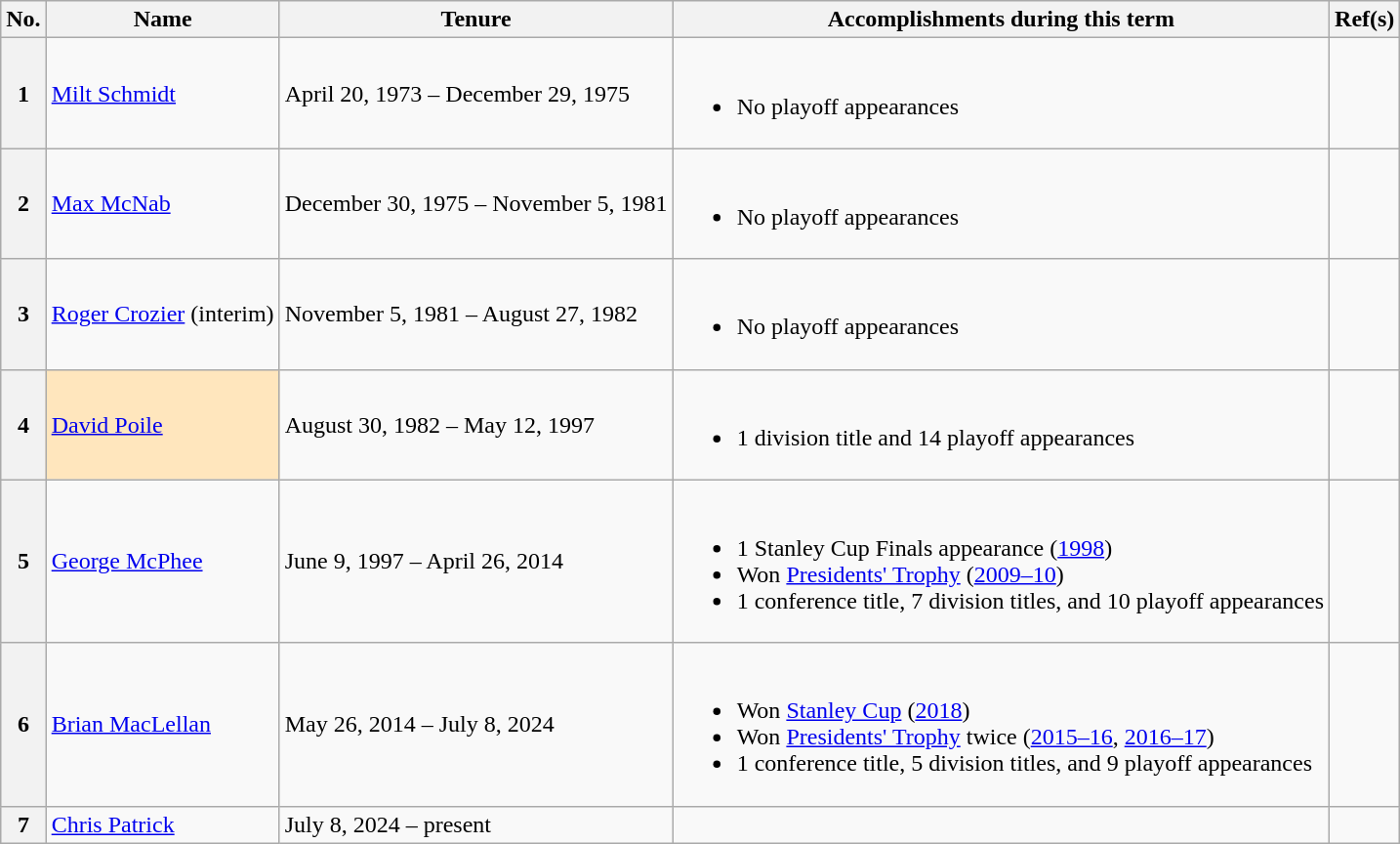<table class="wikitable">
<tr>
<th scope="col">No.</th>
<th scope="col">Name</th>
<th scope="col">Tenure</th>
<th scope="col">Accomplishments during this term</th>
<th scope="col">Ref(s)</th>
</tr>
<tr>
<th scope="row">1</th>
<td><a href='#'>Milt Schmidt</a></td>
<td>April 20, 1973 – December 29, 1975</td>
<td><br><ul><li>No playoff appearances</li></ul></td>
<td></td>
</tr>
<tr>
<th scope="row">2</th>
<td><a href='#'>Max McNab</a></td>
<td>December 30, 1975 – November 5, 1981</td>
<td><br><ul><li>No playoff appearances</li></ul></td>
<td></td>
</tr>
<tr>
<th scope="row">3</th>
<td><a href='#'>Roger Crozier</a> (interim)</td>
<td>November 5, 1981 – August 27, 1982</td>
<td><br><ul><li>No playoff appearances</li></ul></td>
<td></td>
</tr>
<tr>
<th scope="row">4</th>
<td style="background: #FFE6BD"><a href='#'>David Poile</a></td>
<td>August 30, 1982 – May 12, 1997</td>
<td><br><ul><li>1 division title and 14 playoff appearances</li></ul></td>
<td></td>
</tr>
<tr>
<th scope="row">5</th>
<td><a href='#'>George McPhee</a></td>
<td>June 9, 1997 – April 26, 2014</td>
<td><br><ul><li>1 Stanley Cup Finals appearance (<a href='#'>1998</a>)</li><li>Won <a href='#'>Presidents' Trophy</a> (<a href='#'>2009–10</a>)</li><li>1 conference title, 7 division titles, and 10 playoff appearances</li></ul></td>
<td></td>
</tr>
<tr>
<th scope="row">6</th>
<td><a href='#'>Brian MacLellan</a></td>
<td>May 26, 2014 – July 8, 2024</td>
<td><br><ul><li>Won <a href='#'>Stanley Cup</a> (<a href='#'>2018</a>)</li><li>Won <a href='#'>Presidents' Trophy</a> twice (<a href='#'>2015–16</a>, <a href='#'>2016–17</a>)</li><li>1 conference title, 5 division titles, and 9 playoff appearances</li></ul></td>
<td></td>
</tr>
<tr>
<th scope="row">7</th>
<td><a href='#'>Chris Patrick</a></td>
<td>July 8, 2024 – present</td>
<td></td>
<td></td>
</tr>
</table>
